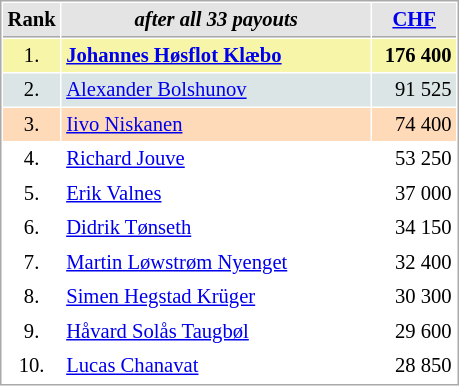<table cellspacing="1" cellpadding="3" style="border:1px solid #AAAAAA;font-size:86%">
<tr style="background-color: #E4E4E4;">
<th style="border-bottom:1px solid #AAAAAA; width: 10px;">Rank</th>
<th style="border-bottom:1px solid #AAAAAA; width: 200px;"><em>after all 33 payouts</em></th>
<th style="border-bottom:1px solid #AAAAAA; width: 50px;"><a href='#'>CHF</a></th>
</tr>
<tr style="background:#f7f6a8;">
<td align=center>1.</td>
<td> <strong><a href='#'>Johannes Høsflot Klæbo</a></strong></td>
<td align=right><strong>176 400</strong></td>
</tr>
<tr style="background:#dce5e5;">
<td align=center>2.</td>
<td> <a href='#'>Alexander Bolshunov</a></td>
<td align=right>91 525</td>
</tr>
<tr style="background:#ffdab9;">
<td align=center>3.</td>
<td> <a href='#'>Iivo Niskanen</a></td>
<td align=right>74 400</td>
</tr>
<tr>
<td align=center>4.</td>
<td> <a href='#'>Richard Jouve</a></td>
<td align=right>53 250</td>
</tr>
<tr>
<td align=center>5.</td>
<td> <a href='#'>Erik Valnes</a></td>
<td align=right>37 000</td>
</tr>
<tr>
<td align=center>6.</td>
<td> <a href='#'>Didrik Tønseth</a></td>
<td align=right>34 150</td>
</tr>
<tr>
<td align=center>7.</td>
<td> <a href='#'>Martin Løwstrøm Nyenget</a></td>
<td align=right>32 400</td>
</tr>
<tr>
<td align=center>8.</td>
<td> <a href='#'>Simen Hegstad Krüger</a></td>
<td align=right>30 300</td>
</tr>
<tr>
<td align=center>9.</td>
<td> <a href='#'>Håvard Solås Taugbøl</a></td>
<td align=right>29 600</td>
</tr>
<tr>
<td align=center>10.</td>
<td> <a href='#'>Lucas Chanavat</a></td>
<td align=right>28 850</td>
</tr>
</table>
